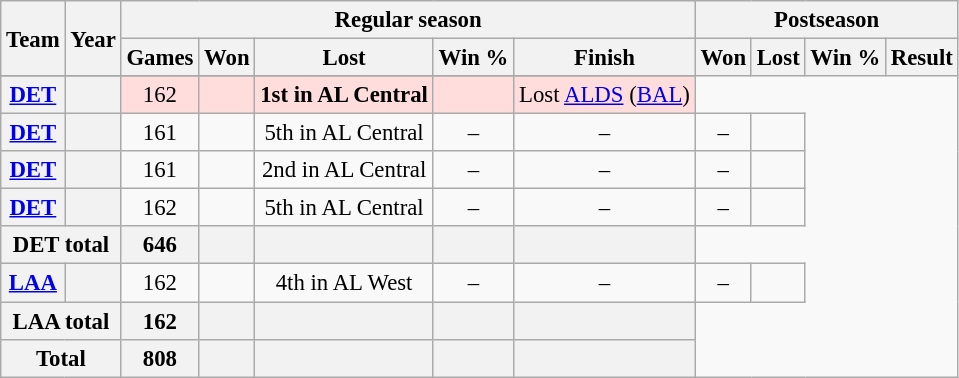<table class="wikitable" style="font-size: 95%; text-align:center;">
<tr>
<th rowspan="2">Team</th>
<th rowspan="2">Year</th>
<th colspan="5">Regular season</th>
<th colspan="4">Postseason</th>
</tr>
<tr>
<th>Games</th>
<th>Won</th>
<th>Lost</th>
<th>Win %</th>
<th>Finish</th>
<th>Won</th>
<th>Lost</th>
<th>Win %</th>
<th>Result</th>
</tr>
<tr>
</tr>
<tr style="background:#fdd">
<th><a href='#'>DET</a></th>
<th></th>
<td>162</td>
<td></td>
<td><strong>1st in AL Central</strong></td>
<td></td>
<td>Lost <a href='#'>ALDS</a> (<a href='#'>BAL</a>)</td>
</tr>
<tr>
<th><a href='#'>DET</a></th>
<th></th>
<td>161</td>
<td></td>
<td>5th in AL Central</td>
<td>–</td>
<td>–</td>
<td>–</td>
<td></td>
</tr>
<tr>
<th><a href='#'>DET</a></th>
<th></th>
<td>161</td>
<td></td>
<td>2nd in AL Central</td>
<td>–</td>
<td>–</td>
<td>–</td>
<td></td>
</tr>
<tr>
<th><a href='#'>DET</a></th>
<th></th>
<td>162</td>
<td></td>
<td>5th in AL Central</td>
<td>–</td>
<td>–</td>
<td>–</td>
<td></td>
</tr>
<tr>
<th colspan="2">DET total</th>
<th>646</th>
<th></th>
<th></th>
<th></th>
<th></th>
</tr>
<tr>
<th><a href='#'>LAA</a></th>
<th></th>
<td>162</td>
<td></td>
<td>4th in AL West</td>
<td>–</td>
<td>–</td>
<td>–</td>
<td></td>
</tr>
<tr>
<th colspan="2">LAA total</th>
<th>162</th>
<th></th>
<th></th>
<th></th>
<th></th>
</tr>
<tr>
<th colspan="2">Total</th>
<th>808</th>
<th></th>
<th></th>
<th></th>
<th></th>
</tr>
</table>
